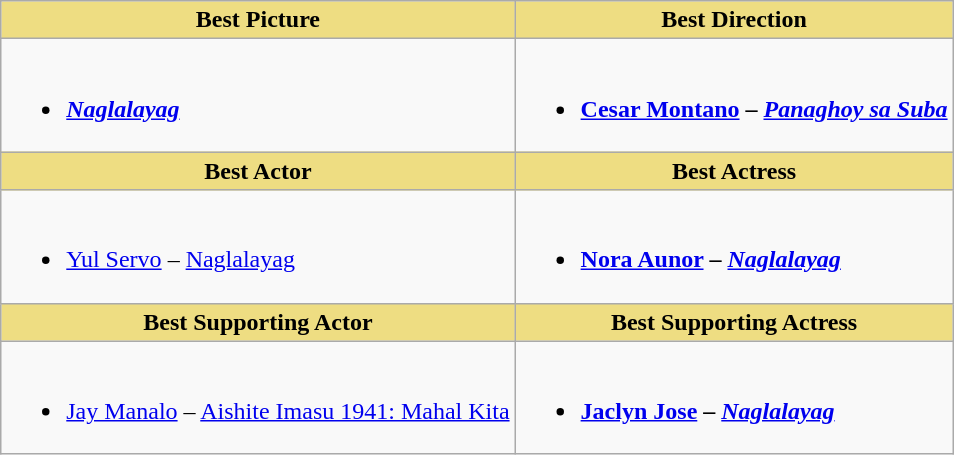<table class="wikitable">
<tr>
<th style="background:#EEDD82;" ! width:50%">Best Picture</th>
<th style="background:#EEDD82;" ! width:50%">Best Direction</th>
</tr>
<tr>
<td valign="top"><br><ul><li><strong><em><a href='#'>Naglalayag</a></em></strong></li></ul></td>
<td valign="top"><br><ul><li><strong><a href='#'>Cesar Montano</a> – <em><a href='#'>Panaghoy sa Suba</a><strong><em></li></ul></td>
</tr>
<tr>
<th style="background:#EEDD82;" ! width:50%">Best Actor</th>
<th style="background:#EEDD82;" ! width:50%">Best Actress</th>
</tr>
<tr>
<td valign="top"><br><ul><li></strong><a href='#'>Yul Servo</a> – </em><a href='#'>Naglalayag</a></em></strong></li></ul></td>
<td valign="top"><br><ul><li><strong><a href='#'>Nora Aunor</a> – <em><a href='#'>Naglalayag</a><strong><em></li></ul></td>
</tr>
<tr>
<th style="background:#EEDD82;" ! width:50%">Best Supporting Actor</th>
<th style="background:#EEDD82;" ! width:50%">Best Supporting Actress</th>
</tr>
<tr>
<td valign="top"><br><ul><li></strong><a href='#'>Jay Manalo</a> – </em><a href='#'>Aishite Imasu 1941: Mahal Kita</a></em></strong></li></ul></td>
<td valign="top"><br><ul><li><strong><a href='#'>Jaclyn Jose</a> – <em><a href='#'>Naglalayag</a><strong><em></li></ul></td>
</tr>
</table>
